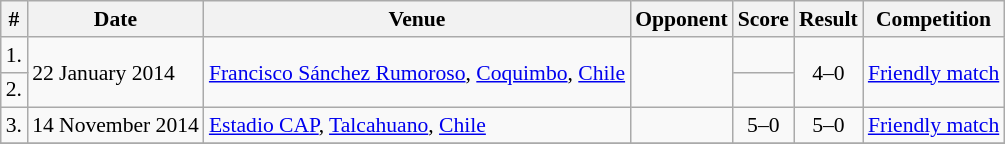<table class="wikitable" style="font-size:90%">
<tr>
<th>#</th>
<th>Date</th>
<th>Venue</th>
<th>Opponent</th>
<th>Score</th>
<th>Result</th>
<th>Competition</th>
</tr>
<tr>
<td>1.</td>
<td rowspan="2">22 January 2014</td>
<td rowspan="2"><a href='#'>Francisco Sánchez Rumoroso</a>, <a href='#'>Coquimbo</a>, <a href='#'>Chile</a></td>
<td rowspan="2"></td>
<td></td>
<td rowspan="2" style="text-align:center;">4–0</td>
<td rowspan="2"><a href='#'>Friendly match</a></td>
</tr>
<tr>
<td>2.</td>
<td></td>
</tr>
<tr>
<td>3.</td>
<td>14 November 2014</td>
<td><a href='#'>Estadio CAP</a>, <a href='#'>Talcahuano</a>, <a href='#'>Chile</a></td>
<td></td>
<td align="center">5–0</td>
<td align="center">5–0</td>
<td><a href='#'>Friendly match</a></td>
</tr>
<tr>
</tr>
</table>
